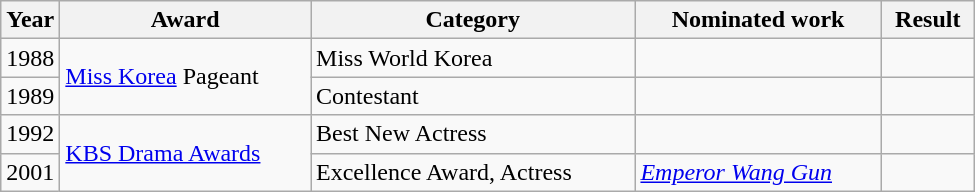<table class="wikitable" style="width:650px">
<tr>
<th width=10>Year</th>
<th>Award</th>
<th>Category</th>
<th>Nominated work</th>
<th>Result</th>
</tr>
<tr>
<td>1988</td>
<td rowspan="2"><a href='#'>Miss Korea</a> Pageant</td>
<td>Miss World Korea</td>
<td></td>
<td></td>
</tr>
<tr>
<td>1989</td>
<td>Contestant</td>
<td></td>
<td></td>
</tr>
<tr>
<td>1992</td>
<td rowspan="2"><a href='#'>KBS Drama Awards</a></td>
<td>Best New Actress</td>
<td></td>
<td></td>
</tr>
<tr>
<td>2001</td>
<td>Excellence Award, Actress</td>
<td><em><a href='#'>Emperor Wang Gun</a></em></td>
<td></td>
</tr>
</table>
